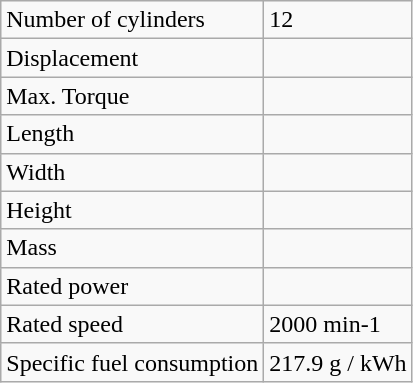<table class="wikitable">
<tr>
<td>Number of cylinders</td>
<td>12</td>
</tr>
<tr>
<td>Displacement</td>
<td></td>
</tr>
<tr>
<td>Max. Torque</td>
<td></td>
</tr>
<tr>
<td>Length</td>
<td></td>
</tr>
<tr>
<td>Width</td>
<td></td>
</tr>
<tr>
<td>Height</td>
<td></td>
</tr>
<tr>
<td>Mass</td>
<td></td>
</tr>
<tr>
<td>Rated power</td>
<td></td>
</tr>
<tr>
<td>Rated speed</td>
<td>2000 min-1</td>
</tr>
<tr>
<td>Specific fuel consumption</td>
<td>217.9 g / kWh</td>
</tr>
</table>
